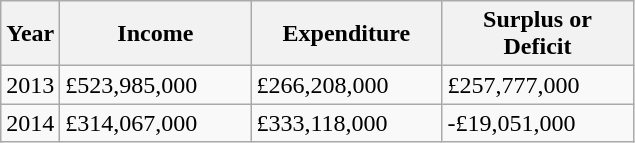<table class="wikitable">
<tr>
<th>Year</th>
<th scope="col" style="width: 120px;">Income</th>
<th scope="col" style="width: 120px;">Expenditure</th>
<th scope="col" style="width: 120px;">Surplus or Deficit</th>
</tr>
<tr>
<td>2013</td>
<td>£523,985,000</td>
<td>£266,208,000</td>
<td>£257,777,000</td>
</tr>
<tr>
<td>2014</td>
<td>£314,067,000</td>
<td>£333,118,000</td>
<td>-£19,051,000</td>
</tr>
</table>
